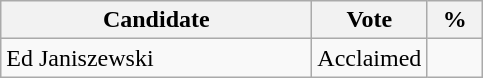<table class="wikitable">
<tr>
<th bgcolor="#DDDDFF" width="200px">Candidate</th>
<th bgcolor="#DDDDFF" width="50px">Vote</th>
<th bgcolor="#DDDDFF" width="30px">%</th>
</tr>
<tr>
<td>Ed Janiszewski</td>
<td>Acclaimed</td>
<td></td>
</tr>
</table>
